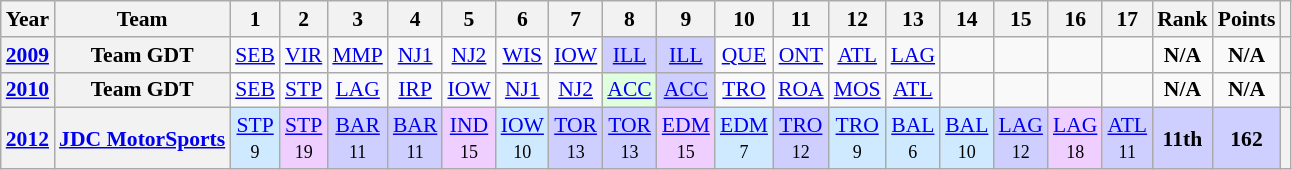<table class="wikitable" style="text-align:center; font-size:90%">
<tr>
<th scope="col">Year</th>
<th scope="col">Team</th>
<th scope="col">1</th>
<th scope="col">2</th>
<th scope="col">3</th>
<th scope="col">4</th>
<th scope="col">5</th>
<th scope="col">6</th>
<th scope="col">7</th>
<th scope="col">8</th>
<th scope="col">9</th>
<th scope="col">10</th>
<th scope="col">11</th>
<th scope="col">12</th>
<th scope="col">13</th>
<th scope="col">14</th>
<th scope="col">15</th>
<th scope="col">16</th>
<th scope="col">17</th>
<th scope="col">Rank</th>
<th scope="col">Points</th>
<th scope="col"></th>
</tr>
<tr>
<th><a href='#'>2009</a></th>
<th>Team GDT</th>
<td><a href='#'>SEB</a></td>
<td><a href='#'>VIR</a></td>
<td><a href='#'>MMP</a></td>
<td><a href='#'>NJ1</a></td>
<td><a href='#'>NJ2</a></td>
<td><a href='#'>WIS</a></td>
<td><a href='#'>IOW</a></td>
<td style="background:#CFCFFF;"><a href='#'>ILL</a><br></td>
<td style="background:#CFCFFF;"><a href='#'>ILL</a><br></td>
<td><a href='#'>QUE</a></td>
<td><a href='#'>ONT</a></td>
<td><a href='#'>ATL</a></td>
<td><a href='#'>LAG</a></td>
<td></td>
<td></td>
<td></td>
<td></td>
<td><strong>N/A</strong></td>
<td><strong>N/A</strong></td>
<th></th>
</tr>
<tr>
<th><a href='#'>2010</a></th>
<th>Team GDT</th>
<td><a href='#'>SEB</a></td>
<td><a href='#'>STP</a></td>
<td><a href='#'>LAG</a></td>
<td><a href='#'>IRP</a></td>
<td><a href='#'>IOW</a></td>
<td><a href='#'>NJ1</a></td>
<td><a href='#'>NJ2</a></td>
<td style="background:#DFFFDF;"><a href='#'>ACC</a><br></td>
<td style="background:#CFCFFF;"><a href='#'>ACC</a><br></td>
<td><a href='#'>TRO</a></td>
<td><a href='#'>ROA</a></td>
<td><a href='#'>MOS</a></td>
<td><a href='#'>ATL</a></td>
<td></td>
<td></td>
<td></td>
<td></td>
<td><strong>N/A</strong></td>
<td><strong>N/A</strong></td>
<th></th>
</tr>
<tr>
<th><a href='#'>2012</a></th>
<th><a href='#'>JDC MotorSports</a></th>
<td style="background:#CFEAFF;"><a href='#'>STP</a><br><small>9</small></td>
<td style="background:#EFCFFF;"><a href='#'>STP</a><br><small>19</small></td>
<td style="background:#CFCFFF;"><a href='#'>BAR</a><br><small>11</small></td>
<td style="background:#CFCFFF;"><a href='#'>BAR</a><br><small>11</small></td>
<td style="background:#EFCFFF;"><a href='#'>IND</a><br><small>15</small></td>
<td style="background:#CFEAFF;"><a href='#'>IOW</a><br><small>10</small></td>
<td style="background:#CFCFFF;"><a href='#'>TOR</a><br><small>13</small></td>
<td style="background:#CFCFFF;"><a href='#'>TOR</a><br><small>13</small></td>
<td style="background:#EFCFFF;"><a href='#'>EDM</a><br><small>15</small></td>
<td style="background:#CFEAFF;"><a href='#'>EDM</a><br><small>7</small></td>
<td style="background:#CFCFFF;"><a href='#'>TRO</a><br><small>12</small></td>
<td style="background:#CFEAFF;"><a href='#'>TRO</a><br><small>9</small></td>
<td style="background:#CFEAFF;"><a href='#'>BAL</a><br><small>6</small></td>
<td style="background:#CFEAFF;"><a href='#'>BAL</a><br><small>10</small></td>
<td style="background:#CFCFFF;"><a href='#'>LAG</a><br><small>12</small></td>
<td style="background:#EFCFFF;"><a href='#'>LAG</a><br><small>18</small></td>
<td style="background:#CFCFFF;"><a href='#'>ATL</a><br><small>11</small></td>
<th style="background:#CFCFFF;">11th</th>
<th style="background:#CFCFFF;">162</th>
<th></th>
</tr>
</table>
